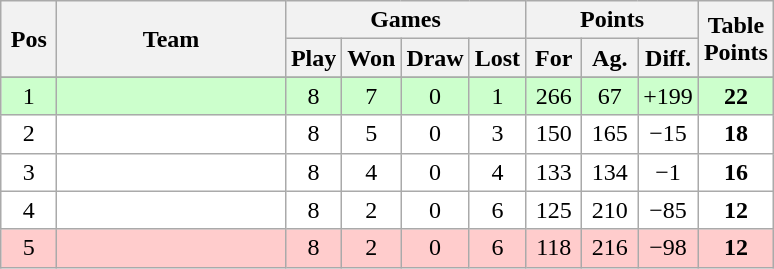<table class="wikitable">
<tr>
<th rowspan=2 width=30>Pos</th>
<th rowspan=2 width=145>Team</th>
<th colspan=4 width=120>Games</th>
<th colspan=3 width=90>Points</th>
<th rowspan=2 width=30>Table <br>Points</th>
</tr>
<tr>
<th width=30>Play</th>
<th width=30>Won</th>
<th width=30>Draw</th>
<th width=30>Lost</th>
<th width=30>For</th>
<th width=30>Ag.</th>
<th width=30>Diff.</th>
</tr>
<tr>
</tr>
<tr bgcolor=#ccffcc align=center>
<td>1</td>
<td align=left></td>
<td>8</td>
<td>7</td>
<td>0</td>
<td>1</td>
<td>266</td>
<td>67</td>
<td>+199</td>
<td><strong>22</strong></td>
</tr>
<tr bgcolor=#ffffff align=center>
<td>2</td>
<td align=left></td>
<td>8</td>
<td>5</td>
<td>0</td>
<td>3</td>
<td>150</td>
<td>165</td>
<td>−15</td>
<td><strong>18</strong></td>
</tr>
<tr bgcolor=#ffffff align=center>
<td>3</td>
<td align=left></td>
<td>8</td>
<td>4</td>
<td>0</td>
<td>4</td>
<td>133</td>
<td>134</td>
<td>−1</td>
<td><strong>16</strong></td>
</tr>
<tr bgcolor=#ffffff align=center>
<td>4</td>
<td align=left></td>
<td>8</td>
<td>2</td>
<td>0</td>
<td>6</td>
<td>125</td>
<td>210</td>
<td>−85</td>
<td><strong>12</strong></td>
</tr>
<tr bgcolor=#ffcccc align=center>
<td>5</td>
<td align=left></td>
<td>8</td>
<td>2</td>
<td>0</td>
<td>6</td>
<td>118</td>
<td>216</td>
<td>−98</td>
<td><strong>12</strong></td>
</tr>
</table>
